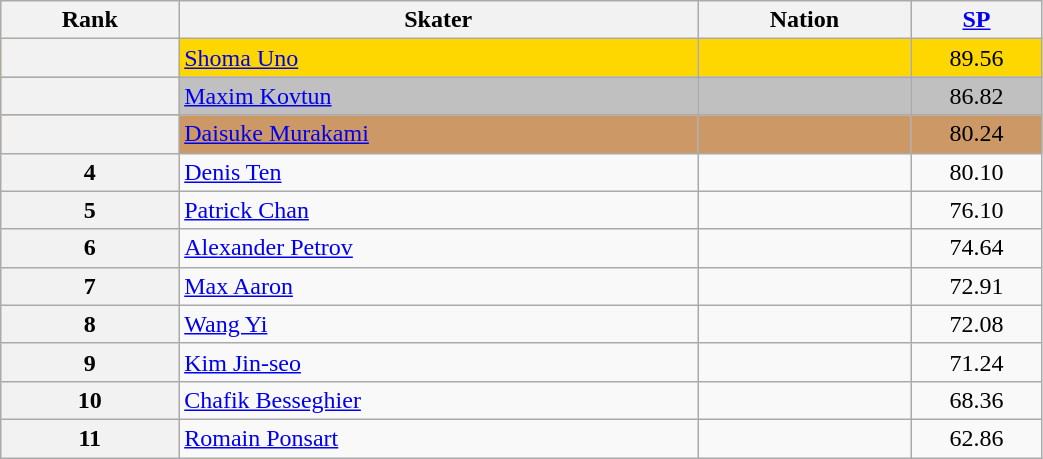<table class="wikitable sortable" style="text-align:left; width:55%">
<tr>
<th scope="col">Rank</th>
<th scope="col">Skater</th>
<th scope="col">Nation</th>
<th scope="col" width="80px"><a href='#'>SP</a></th>
</tr>
<tr bgcolor="gold">
<th scope="row"></th>
<td><a href='#'>Shoma Uno</a></td>
<td></td>
<td align="center">89.56</td>
</tr>
<tr bgcolor="silver">
<th scope="row"></th>
<td><a href='#'>Maxim Kovtun</a></td>
<td></td>
<td align="center">86.82</td>
</tr>
<tr bgcolor="cc9966">
<th scope="row"></th>
<td><a href='#'>Daisuke Murakami</a></td>
<td></td>
<td align="center">80.24</td>
</tr>
<tr>
<th scope="row">4</th>
<td><a href='#'>Denis Ten</a></td>
<td></td>
<td align="center">80.10</td>
</tr>
<tr>
<th scope="row">5</th>
<td><a href='#'>Patrick Chan</a></td>
<td></td>
<td align="center">76.10</td>
</tr>
<tr>
<th scope="row">6</th>
<td><a href='#'>Alexander Petrov</a></td>
<td></td>
<td align="center">74.64</td>
</tr>
<tr>
<th scope="row">7</th>
<td><a href='#'>Max Aaron</a></td>
<td></td>
<td align="center">72.91</td>
</tr>
<tr>
<th scope="row">8</th>
<td><a href='#'>Wang Yi</a></td>
<td></td>
<td align="center">72.08</td>
</tr>
<tr>
<th scope="row">9</th>
<td><a href='#'>Kim Jin-seo</a></td>
<td></td>
<td align="center">71.24</td>
</tr>
<tr>
<th scope="row">10</th>
<td><a href='#'>Chafik Besseghier</a></td>
<td></td>
<td align="center">68.36</td>
</tr>
<tr>
<th scope="row">11</th>
<td><a href='#'>Romain Ponsart</a></td>
<td></td>
<td align="center">62.86</td>
</tr>
</table>
